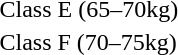<table>
<tr>
<td rowspan=2>Class E (65–70kg)</td>
<td rowspan=2></td>
<td rowspan=2></td>
<td></td>
</tr>
<tr>
<td></td>
</tr>
<tr>
<td rowspan=2>Class F (70–75kg)</td>
<td rowspan=2></td>
<td rowspan=2></td>
<td></td>
</tr>
<tr>
<td></td>
</tr>
</table>
